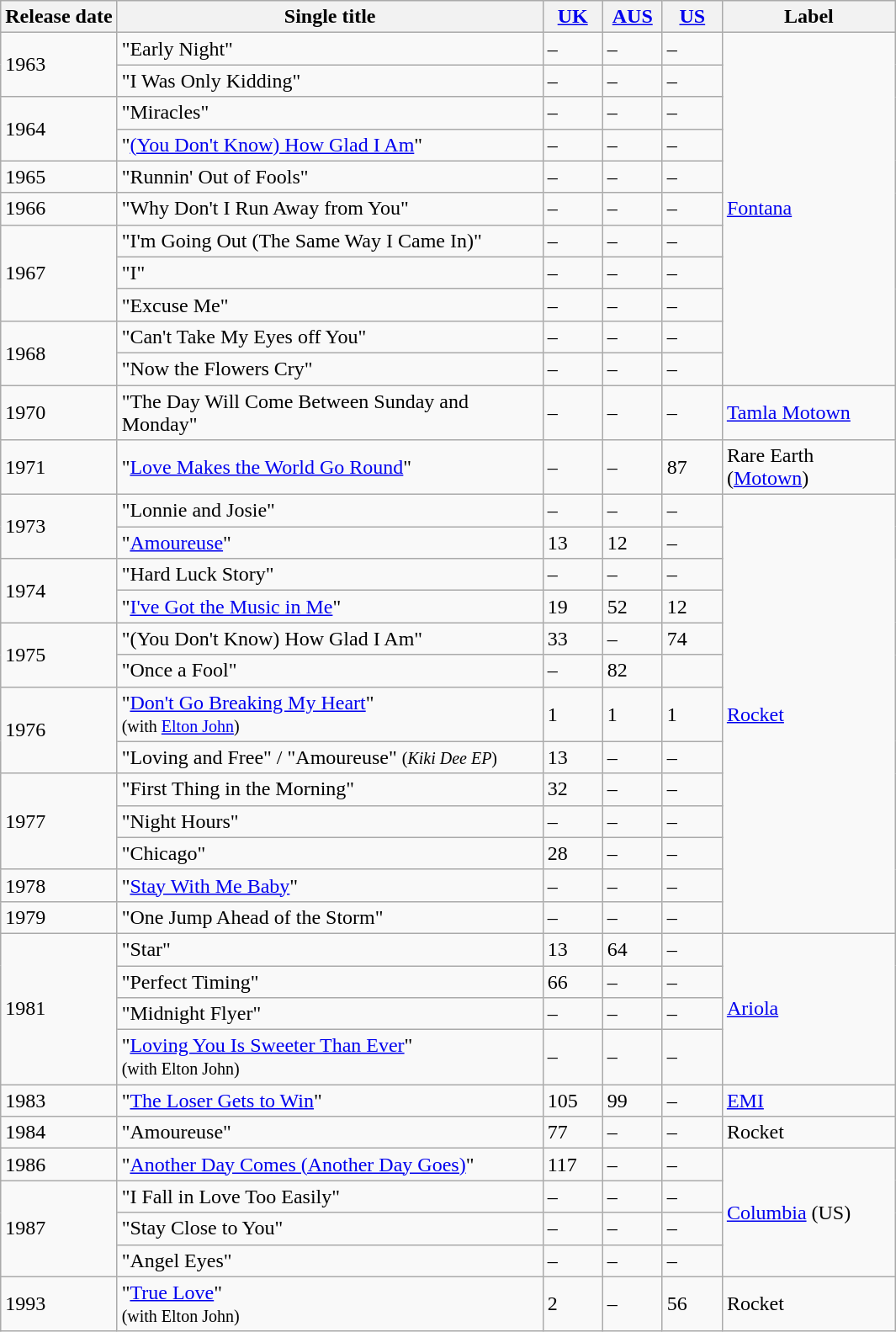<table class="wikitable">
<tr>
<th>Release date</th>
<th style="width:330px;">Single title</th>
<th style="width:40px;"><a href='#'>UK</a></th>
<th style="width:40px;"><a href='#'>AUS</a><br></th>
<th style="width:40px;"><a href='#'>US</a></th>
<th style="width:130px;">Label</th>
</tr>
<tr>
<td rowspan="2">1963</td>
<td>"Early Night"</td>
<td>–</td>
<td>–</td>
<td>–</td>
<td rowspan="11"><a href='#'>Fontana</a></td>
</tr>
<tr>
<td>"I Was Only Kidding"</td>
<td>–</td>
<td>–</td>
<td>–</td>
</tr>
<tr>
<td rowspan="2">1964</td>
<td>"Miracles"</td>
<td>–</td>
<td>–</td>
<td>–</td>
</tr>
<tr>
<td>"<a href='#'>(You Don't Know) How Glad I Am</a>"</td>
<td>–</td>
<td>–</td>
<td>–</td>
</tr>
<tr>
<td>1965</td>
<td>"Runnin' Out of Fools"</td>
<td>–</td>
<td>–</td>
<td>–</td>
</tr>
<tr>
<td>1966</td>
<td>"Why Don't I Run Away from You"</td>
<td>–</td>
<td>–</td>
<td>–</td>
</tr>
<tr>
<td rowspan="3">1967</td>
<td>"I'm Going Out (The Same Way I Came In)"</td>
<td>–</td>
<td>–</td>
<td>–</td>
</tr>
<tr>
<td>"I"</td>
<td>–</td>
<td>–</td>
<td>–</td>
</tr>
<tr>
<td>"Excuse Me"</td>
<td>–</td>
<td>–</td>
<td>–</td>
</tr>
<tr>
<td rowspan="2">1968</td>
<td>"Can't Take My Eyes off You"</td>
<td>–</td>
<td>–</td>
<td>–</td>
</tr>
<tr>
<td>"Now the Flowers Cry"</td>
<td>–</td>
<td>–</td>
<td>–</td>
</tr>
<tr>
<td>1970</td>
<td>"The Day Will Come Between Sunday and Monday"</td>
<td>–</td>
<td>–</td>
<td>–</td>
<td><a href='#'>Tamla Motown</a></td>
</tr>
<tr>
<td>1971</td>
<td>"<a href='#'>Love Makes the World Go Round</a>"</td>
<td>–</td>
<td>–</td>
<td>87</td>
<td>Rare Earth (<a href='#'>Motown</a>)</td>
</tr>
<tr>
<td rowspan="2">1973</td>
<td>"Lonnie and Josie"</td>
<td>–</td>
<td>–</td>
<td>–</td>
<td rowspan="13"><a href='#'>Rocket</a></td>
</tr>
<tr>
<td>"<a href='#'>Amoureuse</a>"</td>
<td>13</td>
<td>12</td>
<td>–</td>
</tr>
<tr>
<td rowspan="2">1974</td>
<td>"Hard Luck Story"</td>
<td>–</td>
<td>–</td>
<td>–</td>
</tr>
<tr>
<td>"<a href='#'>I've Got the Music in Me</a>"</td>
<td>19</td>
<td>52</td>
<td>12</td>
</tr>
<tr>
<td rowspan="2">1975</td>
<td>"(You Don't Know) How Glad I Am"</td>
<td>33</td>
<td>–</td>
<td>74</td>
</tr>
<tr>
<td>"Once a Fool"</td>
<td>–</td>
<td>82</td>
</tr>
<tr>
<td rowspan="2">1976</td>
<td>"<a href='#'>Don't Go Breaking My Heart</a>"<br><small>(with <a href='#'>Elton John</a>)</small></td>
<td>1</td>
<td>1</td>
<td>1</td>
</tr>
<tr>
<td>"Loving and Free" / "Amoureuse" <small>(<em>Kiki Dee EP</em>)</small></td>
<td>13</td>
<td>–</td>
<td>–</td>
</tr>
<tr>
<td rowspan="3">1977</td>
<td>"First Thing in the Morning"</td>
<td>32</td>
<td>–</td>
<td>–</td>
</tr>
<tr>
<td>"Night Hours"</td>
<td>–</td>
<td>–</td>
<td>–</td>
</tr>
<tr>
<td>"Chicago"</td>
<td>28</td>
<td>–</td>
<td>–</td>
</tr>
<tr>
<td>1978</td>
<td>"<a href='#'>Stay With Me Baby</a>"</td>
<td>–</td>
<td>–</td>
<td>–</td>
</tr>
<tr>
<td>1979</td>
<td>"One Jump Ahead of the Storm"</td>
<td>–</td>
<td>–</td>
<td>–</td>
</tr>
<tr>
<td rowspan="4">1981</td>
<td>"Star"</td>
<td>13</td>
<td>64</td>
<td>–</td>
<td rowspan="4"><a href='#'>Ariola</a></td>
</tr>
<tr>
<td>"Perfect Timing"</td>
<td>66</td>
<td>–</td>
<td>–</td>
</tr>
<tr>
<td>"Midnight Flyer"</td>
<td>–</td>
<td>–</td>
<td>–</td>
</tr>
<tr>
<td>"<a href='#'>Loving You Is Sweeter Than Ever</a>"<br><small>(with Elton John)</small></td>
<td>–</td>
<td>–</td>
<td>–</td>
</tr>
<tr>
<td>1983</td>
<td>"<a href='#'>The Loser Gets to Win</a>"</td>
<td>105</td>
<td>99</td>
<td>–</td>
<td><a href='#'>EMI</a></td>
</tr>
<tr>
<td>1984</td>
<td>"Amoureuse"</td>
<td>77</td>
<td>–</td>
<td>–</td>
<td>Rocket</td>
</tr>
<tr>
<td>1986</td>
<td>"<a href='#'>Another Day Comes (Another Day Goes)</a>"</td>
<td>117</td>
<td>–</td>
<td>–</td>
<td rowspan="4"><a href='#'>Columbia</a> (US)</td>
</tr>
<tr>
<td rowspan="3">1987</td>
<td>"I Fall in Love Too Easily" </td>
<td>–</td>
<td>–</td>
<td>–</td>
</tr>
<tr>
<td>"Stay Close to You"</td>
<td>–</td>
<td>–</td>
<td>–</td>
</tr>
<tr>
<td>"Angel Eyes"</td>
<td>–</td>
<td>–</td>
<td>–</td>
</tr>
<tr>
<td>1993</td>
<td>"<a href='#'>True Love</a>" <br><small>(with Elton John)</small></td>
<td>2</td>
<td>–</td>
<td>56</td>
<td>Rocket</td>
</tr>
</table>
